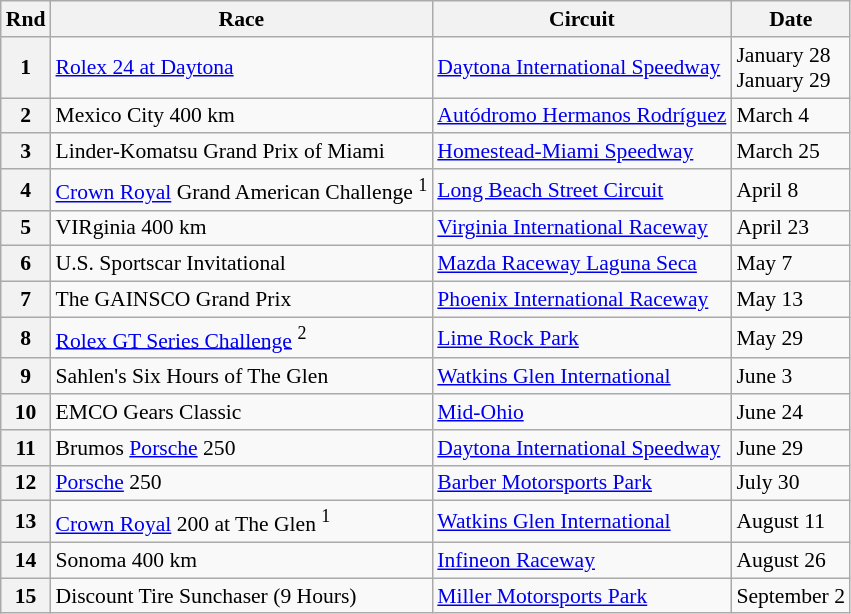<table class="wikitable" style="font-size: 90%;">
<tr>
<th>Rnd</th>
<th>Race</th>
<th>Circuit</th>
<th>Date</th>
</tr>
<tr>
<th>1</th>
<td> <a href='#'>Rolex 24 at Daytona</a></td>
<td><a href='#'>Daytona International Speedway</a></td>
<td>January 28<br>January 29</td>
</tr>
<tr>
<th>2</th>
<td> Mexico City 400 km</td>
<td><a href='#'>Autódromo Hermanos Rodríguez</a></td>
<td>March 4</td>
</tr>
<tr>
<th>3</th>
<td> Linder-Komatsu Grand Prix of Miami</td>
<td><a href='#'>Homestead-Miami Speedway</a></td>
<td>March 25</td>
</tr>
<tr>
<th>4</th>
<td> <a href='#'>Crown Royal</a> Grand American Challenge <sup>1</sup></td>
<td><a href='#'>Long Beach Street Circuit</a></td>
<td>April 8</td>
</tr>
<tr>
<th>5</th>
<td> VIRginia 400 km</td>
<td><a href='#'>Virginia International Raceway</a></td>
<td>April 23</td>
</tr>
<tr>
<th>6</th>
<td> U.S. Sportscar Invitational</td>
<td><a href='#'>Mazda Raceway Laguna Seca</a></td>
<td>May 7</td>
</tr>
<tr>
<th>7</th>
<td> The GAINSCO Grand Prix</td>
<td><a href='#'>Phoenix International Raceway</a></td>
<td>May 13</td>
</tr>
<tr>
<th>8</th>
<td> <a href='#'>Rolex GT Series Challenge</a> <sup>2</sup></td>
<td><a href='#'>Lime Rock Park</a></td>
<td>May 29</td>
</tr>
<tr>
<th>9</th>
<td> Sahlen's Six Hours of The Glen</td>
<td><a href='#'>Watkins Glen International</a></td>
<td>June 3</td>
</tr>
<tr>
<th>10</th>
<td> EMCO Gears Classic</td>
<td><a href='#'>Mid-Ohio</a></td>
<td>June 24</td>
</tr>
<tr>
<th>11</th>
<td> Brumos <a href='#'>Porsche</a> 250</td>
<td><a href='#'>Daytona International Speedway</a></td>
<td>June 29</td>
</tr>
<tr>
<th>12</th>
<td> <a href='#'>Porsche</a> 250</td>
<td><a href='#'>Barber Motorsports Park</a></td>
<td>July 30</td>
</tr>
<tr>
<th>13</th>
<td> <a href='#'>Crown Royal</a> 200 at The Glen <sup>1</sup></td>
<td><a href='#'>Watkins Glen International</a></td>
<td>August 11</td>
</tr>
<tr>
<th>14</th>
<td> Sonoma 400 km</td>
<td><a href='#'>Infineon Raceway</a></td>
<td>August 26</td>
</tr>
<tr>
<th>15</th>
<td> Discount Tire Sunchaser (9 Hours)</td>
<td><a href='#'>Miller Motorsports Park</a></td>
<td>September 2</td>
</tr>
</table>
